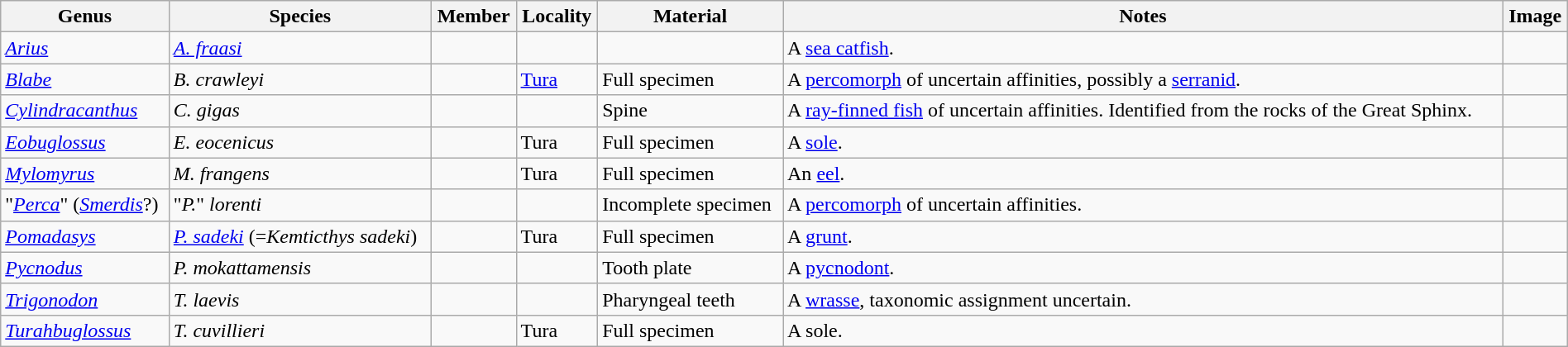<table class="wikitable" width="100%" align="center">
<tr>
<th>Genus</th>
<th>Species</th>
<th>Member</th>
<th>Locality</th>
<th>Material</th>
<th>Notes</th>
<th>Image</th>
</tr>
<tr>
<td><em><a href='#'>Arius</a></em></td>
<td><em><a href='#'>A. fraasi</a></em></td>
<td></td>
<td></td>
<td></td>
<td>A <a href='#'>sea catfish</a>.</td>
<td></td>
</tr>
<tr>
<td><em><a href='#'>Blabe</a></em></td>
<td><em>B. crawleyi</em></td>
<td></td>
<td><a href='#'>Tura</a></td>
<td>Full specimen</td>
<td>A <a href='#'>percomorph</a> of uncertain affinities, possibly a <a href='#'>serranid</a>.</td>
<td></td>
</tr>
<tr>
<td><em><a href='#'>Cylindracanthus</a></em></td>
<td><em>C. gigas</em></td>
<td></td>
<td></td>
<td>Spine</td>
<td>A <a href='#'>ray-finned fish</a> of uncertain affinities. Identified from the rocks of the Great Sphinx.</td>
<td></td>
</tr>
<tr>
<td><em><a href='#'>Eobuglossus</a></em></td>
<td><em>E. eocenicus</em></td>
<td></td>
<td>Tura</td>
<td>Full specimen</td>
<td>A <a href='#'>sole</a>.</td>
<td></td>
</tr>
<tr>
<td><em><a href='#'>Mylomyrus</a></em></td>
<td><em>M. frangens</em></td>
<td></td>
<td>Tura</td>
<td>Full specimen</td>
<td>An <a href='#'>eel</a>.</td>
<td></td>
</tr>
<tr>
<td>"<em><a href='#'>Perca</a></em>" (<em><a href='#'>Smerdis</a></em>?)</td>
<td>"<em>P.</em>" <em>lorenti</em></td>
<td></td>
<td></td>
<td>Incomplete specimen</td>
<td>A <a href='#'>percomorph</a> of uncertain affinities.</td>
<td></td>
</tr>
<tr>
<td><em><a href='#'>Pomadasys</a></em></td>
<td><em><a href='#'>P. sadeki</a></em> (=<em>Kemticthys sadeki</em>)</td>
<td></td>
<td>Tura</td>
<td>Full specimen</td>
<td>A <a href='#'>grunt</a>.</td>
<td></td>
</tr>
<tr>
<td><em><a href='#'>Pycnodus</a></em></td>
<td><em>P. mokattamensis</em></td>
<td></td>
<td></td>
<td>Tooth plate</td>
<td>A <a href='#'>pycnodont</a>.</td>
<td></td>
</tr>
<tr>
<td><em><a href='#'>Trigonodon</a></em></td>
<td><em>T. laevis</em></td>
<td></td>
<td></td>
<td>Pharyngeal teeth</td>
<td>A <a href='#'>wrasse</a>, taxonomic assignment uncertain.</td>
<td></td>
</tr>
<tr>
<td><em><a href='#'>Turahbuglossus</a></em></td>
<td><em>T. cuvillieri</em></td>
<td></td>
<td>Tura</td>
<td>Full specimen</td>
<td>A sole.</td>
<td></td>
</tr>
</table>
